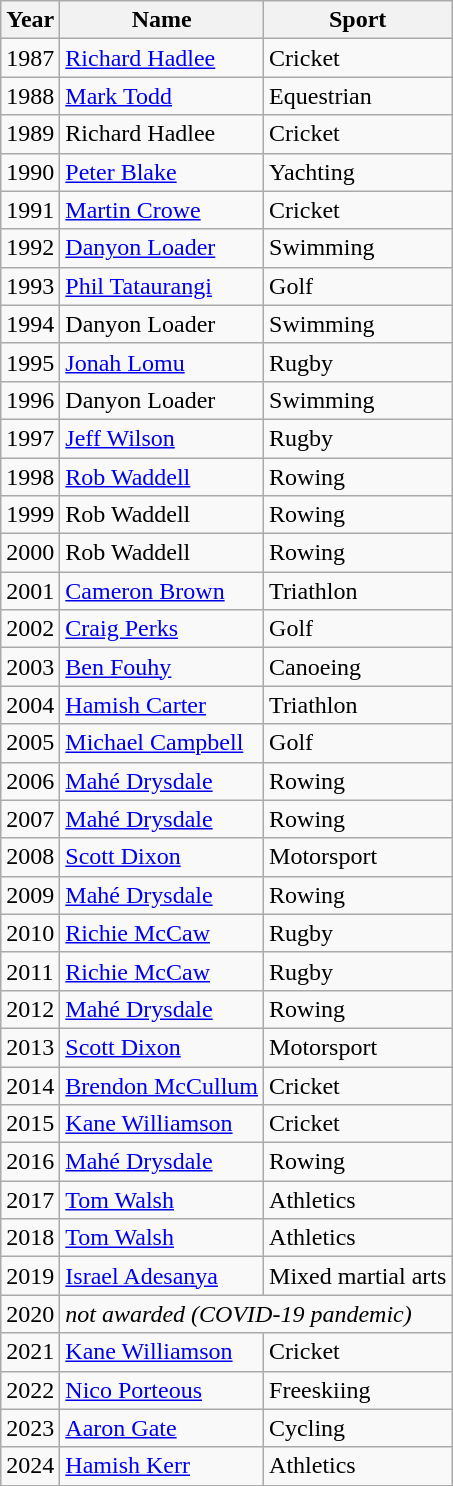<table class="wikitable">
<tr>
<th>Year</th>
<th>Name</th>
<th>Sport</th>
</tr>
<tr>
<td>1987</td>
<td><a href='#'>Richard Hadlee</a></td>
<td>Cricket</td>
</tr>
<tr>
<td>1988</td>
<td><a href='#'>Mark Todd</a></td>
<td>Equestrian</td>
</tr>
<tr>
<td>1989</td>
<td>Richard Hadlee</td>
<td>Cricket</td>
</tr>
<tr>
<td>1990</td>
<td><a href='#'>Peter Blake</a></td>
<td>Yachting</td>
</tr>
<tr>
<td>1991</td>
<td><a href='#'>Martin Crowe</a></td>
<td>Cricket</td>
</tr>
<tr>
<td>1992</td>
<td><a href='#'>Danyon Loader</a></td>
<td>Swimming</td>
</tr>
<tr>
<td>1993</td>
<td><a href='#'>Phil Tataurangi</a></td>
<td>Golf</td>
</tr>
<tr>
<td>1994</td>
<td>Danyon Loader</td>
<td>Swimming</td>
</tr>
<tr>
<td>1995</td>
<td><a href='#'>Jonah Lomu</a></td>
<td>Rugby</td>
</tr>
<tr>
<td>1996</td>
<td>Danyon Loader</td>
<td>Swimming</td>
</tr>
<tr>
<td>1997</td>
<td><a href='#'>Jeff Wilson</a></td>
<td>Rugby</td>
</tr>
<tr>
<td>1998</td>
<td><a href='#'>Rob Waddell</a></td>
<td>Rowing</td>
</tr>
<tr>
<td>1999</td>
<td>Rob Waddell</td>
<td>Rowing</td>
</tr>
<tr>
<td>2000</td>
<td>Rob Waddell</td>
<td>Rowing</td>
</tr>
<tr>
<td>2001</td>
<td><a href='#'>Cameron Brown</a></td>
<td>Triathlon</td>
</tr>
<tr>
<td>2002</td>
<td><a href='#'>Craig Perks</a></td>
<td>Golf</td>
</tr>
<tr>
<td>2003</td>
<td><a href='#'>Ben Fouhy</a></td>
<td>Canoeing</td>
</tr>
<tr>
<td>2004</td>
<td><a href='#'>Hamish Carter</a></td>
<td>Triathlon</td>
</tr>
<tr>
<td>2005</td>
<td><a href='#'>Michael Campbell</a></td>
<td>Golf</td>
</tr>
<tr>
<td>2006</td>
<td><a href='#'>Mahé Drysdale</a></td>
<td>Rowing</td>
</tr>
<tr>
<td>2007</td>
<td><a href='#'>Mahé Drysdale</a></td>
<td>Rowing</td>
</tr>
<tr>
<td>2008</td>
<td><a href='#'>Scott Dixon</a></td>
<td>Motorsport</td>
</tr>
<tr>
<td>2009</td>
<td><a href='#'>Mahé Drysdale</a></td>
<td>Rowing</td>
</tr>
<tr>
<td>2010</td>
<td><a href='#'>Richie McCaw</a></td>
<td>Rugby</td>
</tr>
<tr>
<td>2011</td>
<td><a href='#'>Richie McCaw</a></td>
<td>Rugby</td>
</tr>
<tr>
<td>2012</td>
<td><a href='#'>Mahé Drysdale</a></td>
<td>Rowing</td>
</tr>
<tr>
<td>2013</td>
<td><a href='#'>Scott Dixon</a></td>
<td>Motorsport</td>
</tr>
<tr>
<td>2014</td>
<td><a href='#'>Brendon McCullum</a></td>
<td>Cricket</td>
</tr>
<tr>
<td>2015</td>
<td><a href='#'>Kane Williamson</a></td>
<td>Cricket</td>
</tr>
<tr>
<td>2016</td>
<td><a href='#'>Mahé Drysdale</a></td>
<td>Rowing</td>
</tr>
<tr>
<td>2017</td>
<td><a href='#'>Tom Walsh</a></td>
<td>Athletics</td>
</tr>
<tr>
<td>2018</td>
<td><a href='#'>Tom Walsh</a></td>
<td>Athletics</td>
</tr>
<tr>
<td>2019</td>
<td><a href='#'>Israel Adesanya</a></td>
<td>Mixed martial arts</td>
</tr>
<tr>
<td>2020</td>
<td colspan="2"><em>not awarded (COVID-19 pandemic)</em></td>
</tr>
<tr>
<td>2021</td>
<td><a href='#'>Kane Williamson</a></td>
<td>Cricket</td>
</tr>
<tr>
<td>2022</td>
<td><a href='#'>Nico Porteous</a></td>
<td>Freeskiing</td>
</tr>
<tr>
<td>2023</td>
<td><a href='#'>Aaron Gate</a></td>
<td>Cycling</td>
</tr>
<tr>
<td>2024</td>
<td><a href='#'>Hamish Kerr</a></td>
<td>Athletics</td>
</tr>
</table>
